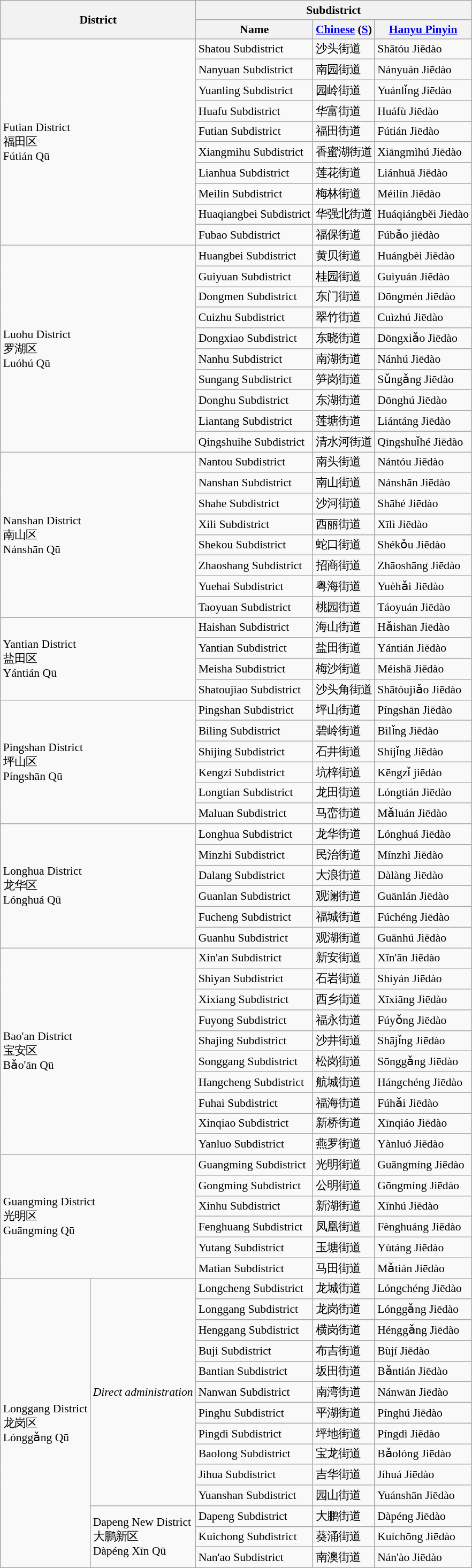<table class="wikitable" style="font-size: 90%;">
<tr>
<th colspan="2" rowspan="2">District</th>
<th colspan="3">Subdistrict</th>
</tr>
<tr>
<th>Name</th>
<th><a href='#'>Chinese</a> (<a href='#'>S</a>)</th>
<th><a href='#'>Hanyu Pinyin</a></th>
</tr>
<tr>
<td colspan="2" rowspan="10">Futian District<br>福田区<br>Fútián Qū</td>
<td>Shatou Subdistrict</td>
<td>沙头街道</td>
<td>Shātóu Jiēdào</td>
</tr>
<tr>
<td>Nanyuan Subdistrict</td>
<td>南园街道</td>
<td>Nányuán Jiēdào</td>
</tr>
<tr>
<td>Yuanling Subdistrict</td>
<td>园岭街道</td>
<td>Yuánlǐng Jiēdào</td>
</tr>
<tr>
<td>Huafu Subdistrict</td>
<td>华富街道</td>
<td>Huáfù Jiēdào</td>
</tr>
<tr>
<td>Futian Subdistrict</td>
<td>福田街道</td>
<td>Fútián Jiēdào</td>
</tr>
<tr>
<td>Xiangmihu Subdistrict</td>
<td>香蜜湖街道</td>
<td>Xiāngmìhú Jiēdào</td>
</tr>
<tr>
<td>Lianhua Subdistrict</td>
<td>莲花街道</td>
<td>Liánhuā Jiēdào</td>
</tr>
<tr>
<td>Meilin Subdistrict</td>
<td>梅林街道</td>
<td>Méilín Jiēdào</td>
</tr>
<tr>
<td>Huaqiangbei Subdistrict</td>
<td>华强北街道</td>
<td>Huáqiángběi Jiēdào</td>
</tr>
<tr>
<td>Fubao Subdistrict</td>
<td>福保街道</td>
<td>Fúbǎo jiēdào</td>
</tr>
<tr>
<td colspan="2" rowspan="10">Luohu District<br>罗湖区<br>Luóhú Qū</td>
<td>Huangbei Subdistrict</td>
<td>黄贝街道</td>
<td>Huángbèi Jiēdào</td>
</tr>
<tr>
<td>Guiyuan Subdistrict</td>
<td>桂园街道</td>
<td>Guìyuán Jiēdào</td>
</tr>
<tr>
<td>Dongmen Subdistrict</td>
<td>东门街道</td>
<td>Dōngmén Jiēdào</td>
</tr>
<tr>
<td>Cuizhu Subdistrict</td>
<td>翠竹街道</td>
<td>Cuìzhú Jiēdào</td>
</tr>
<tr>
<td>Dongxiao Subdistrict</td>
<td>东晓街道</td>
<td>Dōngxiǎo Jiēdào</td>
</tr>
<tr>
<td>Nanhu Subdistrict</td>
<td>南湖街道</td>
<td>Nánhú Jiēdào</td>
</tr>
<tr>
<td>Sungang Subdistrict</td>
<td>笋岗街道</td>
<td>Sǔngǎng Jiēdào</td>
</tr>
<tr>
<td>Donghu Subdistrict</td>
<td>东湖街道</td>
<td>Dōnghú Jiēdào</td>
</tr>
<tr>
<td>Liantang Subdistrict</td>
<td>莲塘街道</td>
<td>Liántáng Jiēdào</td>
</tr>
<tr>
<td>Qingshuihe Subdistrict</td>
<td>清水河街道</td>
<td>Qīngshuǐhé Jiēdào</td>
</tr>
<tr>
<td colspan="2" rowspan="8">Nanshan District<br>南山区<br>Nánshān Qū</td>
<td>Nantou Subdistrict</td>
<td>南头街道</td>
<td>Nántóu Jiēdào</td>
</tr>
<tr>
<td>Nanshan Subdistrict</td>
<td>南山街道</td>
<td>Nánshān Jiēdào</td>
</tr>
<tr>
<td>Shahe Subdistrict</td>
<td>沙河街道</td>
<td>Shāhé Jiēdào</td>
</tr>
<tr>
<td>Xili Subdistrict</td>
<td>西丽街道</td>
<td>Xīlì Jiēdào</td>
</tr>
<tr>
<td>Shekou Subdistrict</td>
<td>蛇口街道</td>
<td>Shékǒu Jiēdào</td>
</tr>
<tr>
<td>Zhaoshang Subdistrict</td>
<td>招商街道</td>
<td>Zhāoshāng Jiēdào</td>
</tr>
<tr>
<td>Yuehai Subdistrict</td>
<td>粤海街道</td>
<td>Yuèhǎi Jiēdào</td>
</tr>
<tr>
<td>Taoyuan Subdistrict</td>
<td>桃园街道</td>
<td>Táoyuán Jiēdào</td>
</tr>
<tr>
<td colspan="2" rowspan="4">Yantian District<br>盐田区<br>Yántián Qū</td>
<td>Haishan Subdistrict</td>
<td>海山街道</td>
<td>Hǎishān Jiēdào</td>
</tr>
<tr>
<td>Yantian Subdistrict</td>
<td>盐田街道</td>
<td>Yántián Jiēdào</td>
</tr>
<tr>
<td>Meisha Subdistrict</td>
<td>梅沙街道</td>
<td>Méishā Jiēdào</td>
</tr>
<tr>
<td>Shatoujiao Subdistrict</td>
<td>沙头角街道</td>
<td>Shātóujiǎo Jiēdào</td>
</tr>
<tr>
<td colspan="2" rowspan="6">Pingshan District<br>坪山区<br>Píngshān Qū</td>
<td>Pingshan Subdistrict</td>
<td>坪山街道</td>
<td>Píngshān Jiēdào</td>
</tr>
<tr>
<td>Biling Subdistrict</td>
<td>碧岭街道</td>
<td>Bìlǐng Jiēdào</td>
</tr>
<tr>
<td>Shijing Subdistrict</td>
<td>石井街道</td>
<td>Shíjǐng Jiēdào</td>
</tr>
<tr>
<td>Kengzi Subdistrict</td>
<td>坑梓街道</td>
<td>Kēngzǐ jiēdào</td>
</tr>
<tr>
<td>Longtian Subdistrict</td>
<td>龙田街道</td>
<td>Lóngtián Jiēdào</td>
</tr>
<tr>
<td>Maluan Subdistrict</td>
<td>马峦街道</td>
<td>Mǎluán Jiēdào</td>
</tr>
<tr>
<td colspan="2" rowspan="6">Longhua District<br>龙华区<br>Lónghuá Qū</td>
<td>Longhua Subdistrict</td>
<td>龙华街道</td>
<td>Lónghuá Jiēdào</td>
</tr>
<tr>
<td>Minzhi Subdistrict</td>
<td>民治街道</td>
<td>Mínzhì Jiēdào</td>
</tr>
<tr>
<td>Dalang Subdistrict</td>
<td>大浪街道</td>
<td>Dàlàng Jiēdào</td>
</tr>
<tr>
<td>Guanlan Subdistrict</td>
<td>观澜街道</td>
<td>Guānlán Jiēdào</td>
</tr>
<tr>
<td>Fucheng Subdistrict</td>
<td>福城街道</td>
<td>Fúchéng Jiēdào</td>
</tr>
<tr>
<td>Guanhu Subdistrict</td>
<td>观湖街道</td>
<td>Guānhú Jiēdào</td>
</tr>
<tr>
<td colspan="2" rowspan="10">Bao'an District<br>宝安区<br>Bǎo'ān Qū</td>
<td>Xin'an Subdistrict</td>
<td>新安街道</td>
<td>Xīn'ān Jiēdào</td>
</tr>
<tr>
<td>Shiyan Subdistrict</td>
<td>石岩街道</td>
<td>Shíyán Jiēdào</td>
</tr>
<tr>
<td>Xixiang Subdistrict</td>
<td>西乡街道</td>
<td>Xīxiāng Jiēdào</td>
</tr>
<tr>
<td>Fuyong Subdistrict</td>
<td>福永街道</td>
<td>Fúyǒng Jiēdào</td>
</tr>
<tr>
<td>Shajing Subdistrict</td>
<td>沙井街道</td>
<td>Shājǐng Jiēdào</td>
</tr>
<tr>
<td>Songgang Subdistrict</td>
<td>松岗街道</td>
<td>Sōnggǎng Jiēdào</td>
</tr>
<tr>
<td>Hangcheng Subdistrict</td>
<td>航城街道</td>
<td>Hángchéng Jiēdào</td>
</tr>
<tr>
<td>Fuhai Subdistrict</td>
<td>福海街道</td>
<td>Fúhǎi Jiēdào</td>
</tr>
<tr>
<td>Xinqiao Subdistrict</td>
<td>新桥街道</td>
<td>Xīnqiáo Jiēdào</td>
</tr>
<tr>
<td>Yanluo Subdistrict</td>
<td>燕罗街道</td>
<td>Yànluó Jiēdào</td>
</tr>
<tr>
<td colspan="2" rowspan="6">Guangming District<br>光明区<br>Guāngmíng Qū</td>
<td>Guangming Subdistrict</td>
<td>光明街道</td>
<td>Guāngmíng Jiēdào</td>
</tr>
<tr>
<td>Gongming Subdistrict</td>
<td>公明街道</td>
<td>Gōngmíng Jiēdào</td>
</tr>
<tr>
<td>Xinhu Subdistrict</td>
<td>新湖街道</td>
<td>Xīnhú Jiēdào</td>
</tr>
<tr>
<td>Fenghuang Subdistrict</td>
<td>凤凰街道</td>
<td>Fènghuáng Jiēdào</td>
</tr>
<tr>
<td>Yutang Subdistrict</td>
<td>玉塘街道</td>
<td>Yùtáng Jiēdào</td>
</tr>
<tr>
<td>Matian Subdistrict</td>
<td>马田街道</td>
<td>Mǎtián Jiēdào</td>
</tr>
<tr>
<td rowspan="14">Longgang District<br>龙岗区<br>Lónggǎng Qū</td>
<td rowspan="11"><em>Direct administration</em></td>
<td>Longcheng Subdistrict</td>
<td>龙城街道</td>
<td>Lóngchéng Jiēdào</td>
</tr>
<tr>
<td>Longgang Subdistrict</td>
<td>龙岗街道</td>
<td>Lónggǎng Jiēdào</td>
</tr>
<tr>
<td>Henggang Subdistrict</td>
<td>横岗街道</td>
<td>Hénggǎng Jiēdào</td>
</tr>
<tr>
<td>Buji Subdistrict</td>
<td>布吉街道</td>
<td>Bùjí Jiēdào</td>
</tr>
<tr>
<td>Bantian Subdistrict</td>
<td>坂田街道</td>
<td>Bǎntián Jiēdào</td>
</tr>
<tr>
<td>Nanwan Subdistrict</td>
<td>南湾街道</td>
<td>Nánwān Jiēdào</td>
</tr>
<tr>
<td>Pinghu Subdistrict</td>
<td>平湖街道</td>
<td>Pínghú Jiēdào</td>
</tr>
<tr>
<td>Pingdi Subdistrict</td>
<td>坪地街道</td>
<td>Píngdì Jiēdào</td>
</tr>
<tr>
<td>Baolong Subdistrict</td>
<td>宝龙街道</td>
<td>Bǎolóng Jiēdào</td>
</tr>
<tr>
<td>Jihua Subdistrict</td>
<td>吉华街道</td>
<td>Jíhuá Jiēdào</td>
</tr>
<tr>
<td>Yuanshan Subdistrict</td>
<td>园山街道</td>
<td>Yuánshān Jiēdào</td>
</tr>
<tr>
<td rowspan="3">Dapeng New District<br> 大鹏新区<br>Dàpéng Xīn Qū</td>
<td>Dapeng Subdistrict</td>
<td>大鹏街道</td>
<td>Dàpéng Jiēdào</td>
</tr>
<tr>
<td>Kuichong Subdistrict</td>
<td>葵涌街道</td>
<td>Kuíchōng Jiēdào</td>
</tr>
<tr>
<td>Nan'ao Subdistrict</td>
<td>南澳街道</td>
<td>Nán'ào Jiēdào</td>
</tr>
</table>
